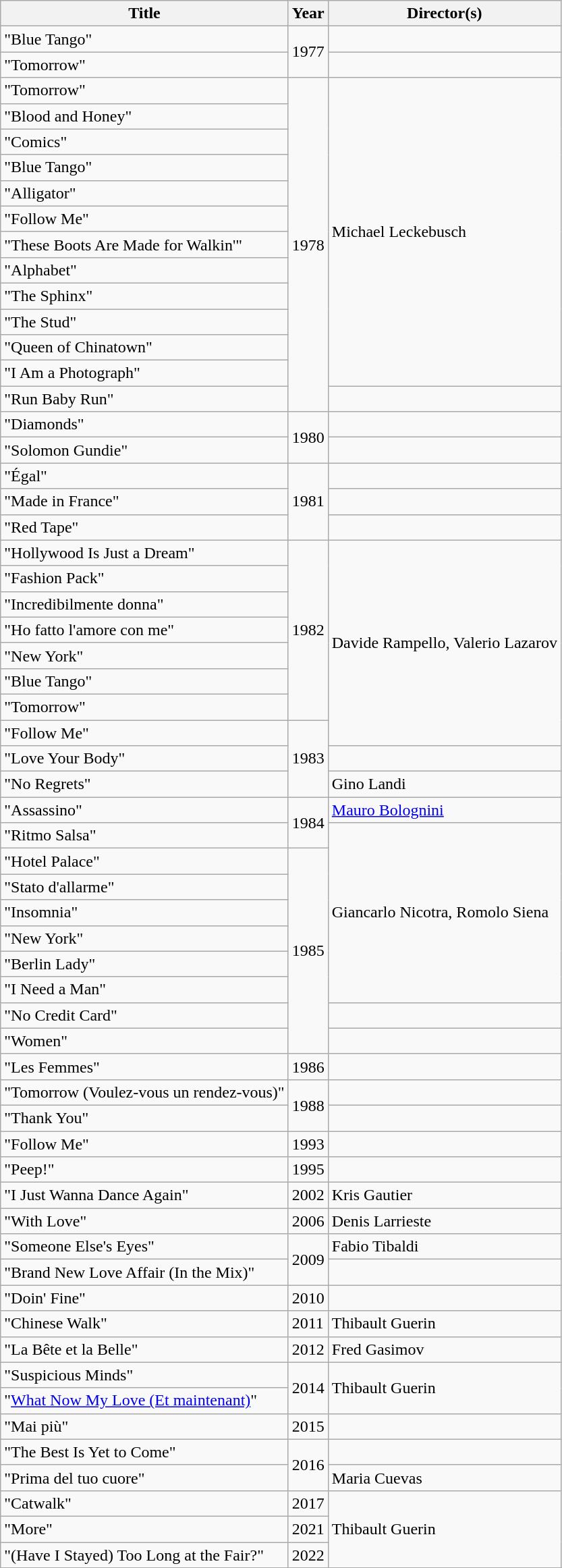<table class="wikitable">
<tr>
<th>Title</th>
<th>Year</th>
<th>Director(s)</th>
</tr>
<tr>
<td>"Blue Tango"</td>
<td rowspan="2">1977</td>
<td></td>
</tr>
<tr>
<td>"Tomorrow"</td>
<td></td>
</tr>
<tr>
<td>"Tomorrow"</td>
<td rowspan="13">1978</td>
<td rowspan="12">Michael Leckebusch</td>
</tr>
<tr>
<td>"Blood and Honey"</td>
</tr>
<tr>
<td>"Comics"</td>
</tr>
<tr>
<td>"Blue Tango"</td>
</tr>
<tr>
<td>"Alligator"</td>
</tr>
<tr>
<td>"Follow Me"</td>
</tr>
<tr>
<td>"These Boots Are Made for Walkin'"</td>
</tr>
<tr>
<td>"Alphabet"</td>
</tr>
<tr>
<td>"The Sphinx"</td>
</tr>
<tr>
<td>"The Stud"</td>
</tr>
<tr>
<td>"Queen of Chinatown"</td>
</tr>
<tr>
<td>"I Am a Photograph"</td>
</tr>
<tr>
<td>"Run Baby Run"</td>
<td></td>
</tr>
<tr>
<td>"Diamonds"</td>
<td rowspan="2">1980</td>
<td></td>
</tr>
<tr>
<td>"Solomon Gundie"</td>
<td></td>
</tr>
<tr>
<td>"Égal"</td>
<td rowspan="3">1981</td>
<td></td>
</tr>
<tr>
<td>"Made in France"</td>
<td></td>
</tr>
<tr>
<td>"Red Tape"</td>
<td></td>
</tr>
<tr>
<td>"Hollywood Is Just a Dream"</td>
<td rowspan="7">1982</td>
<td rowspan="8">Davide Rampello, Valerio Lazarov</td>
</tr>
<tr>
<td>"Fashion Pack"</td>
</tr>
<tr>
<td>"Incredibilmente donna"</td>
</tr>
<tr>
<td>"Ho fatto l'amore con me"</td>
</tr>
<tr>
<td>"New York"</td>
</tr>
<tr>
<td>"Blue Tango"</td>
</tr>
<tr>
<td>"Tomorrow"</td>
</tr>
<tr>
<td>"Follow Me"</td>
<td rowspan="3">1983</td>
</tr>
<tr>
<td>"Love Your Body"</td>
<td></td>
</tr>
<tr>
<td>"No Regrets"</td>
<td>Gino Landi</td>
</tr>
<tr>
<td>"Assassino"</td>
<td rowspan="2">1984</td>
<td><a href='#'>Mauro Bolognini</a></td>
</tr>
<tr>
<td>"Ritmo Salsa"</td>
<td rowspan="7">Giancarlo Nicotra, Romolo Siena</td>
</tr>
<tr>
<td>"Hotel Palace"</td>
<td rowspan="8">1985</td>
</tr>
<tr>
<td>"Stato d'allarme"</td>
</tr>
<tr>
<td>"Insomnia"</td>
</tr>
<tr>
<td>"New York"</td>
</tr>
<tr>
<td>"Berlin Lady"</td>
</tr>
<tr>
<td>"I Need a Man"</td>
</tr>
<tr>
<td>"No Credit Card"</td>
<td></td>
</tr>
<tr>
<td>"Women"</td>
<td></td>
</tr>
<tr>
<td>"Les Femmes"</td>
<td>1986</td>
<td></td>
</tr>
<tr>
<td>"Tomorrow (Voulez-vous un rendez-vous)"</td>
<td rowspan="2">1988</td>
<td></td>
</tr>
<tr>
<td>"Thank You"</td>
<td></td>
</tr>
<tr>
<td>"Follow Me"</td>
<td>1993</td>
<td></td>
</tr>
<tr>
<td>"Peep!"</td>
<td>1995</td>
<td></td>
</tr>
<tr>
<td>"I Just Wanna Dance Again"</td>
<td>2002</td>
<td>Kris Gautier</td>
</tr>
<tr>
<td>"With Love"</td>
<td>2006</td>
<td>Denis Larrieste</td>
</tr>
<tr>
<td>"Someone Else's Eyes"</td>
<td rowspan="2">2009</td>
<td>Fabio Tibaldi</td>
</tr>
<tr>
<td>"Brand New Love Affair (In the Mix)"</td>
<td></td>
</tr>
<tr>
<td>"Doin' Fine"</td>
<td>2010</td>
<td></td>
</tr>
<tr>
<td>"Chinese Walk"</td>
<td>2011</td>
<td>Thibault Guerin</td>
</tr>
<tr>
<td>"La Bête et la Belle"</td>
<td>2012</td>
<td>Fred Gasimov</td>
</tr>
<tr>
<td>"Suspicious Minds"</td>
<td rowspan="2">2014</td>
<td rowspan="2">Thibault Guerin</td>
</tr>
<tr>
<td>"<a href='#'>What Now My Love (Et maintenant)</a>"</td>
</tr>
<tr>
<td>"Mai più"</td>
<td>2015</td>
<td></td>
</tr>
<tr>
<td>"The Best Is Yet to Come"</td>
<td rowspan="2">2016</td>
<td></td>
</tr>
<tr>
<td>"Prima del tuo cuore"</td>
<td>Maria Cuevas</td>
</tr>
<tr>
<td>"Catwalk"</td>
<td>2017</td>
<td rowspan="3">Thibault Guerin</td>
</tr>
<tr>
<td>"More"</td>
<td>2021</td>
</tr>
<tr>
<td>"(Have I Stayed) Too Long at the Fair?"</td>
<td>2022</td>
</tr>
<tr>
</tr>
</table>
